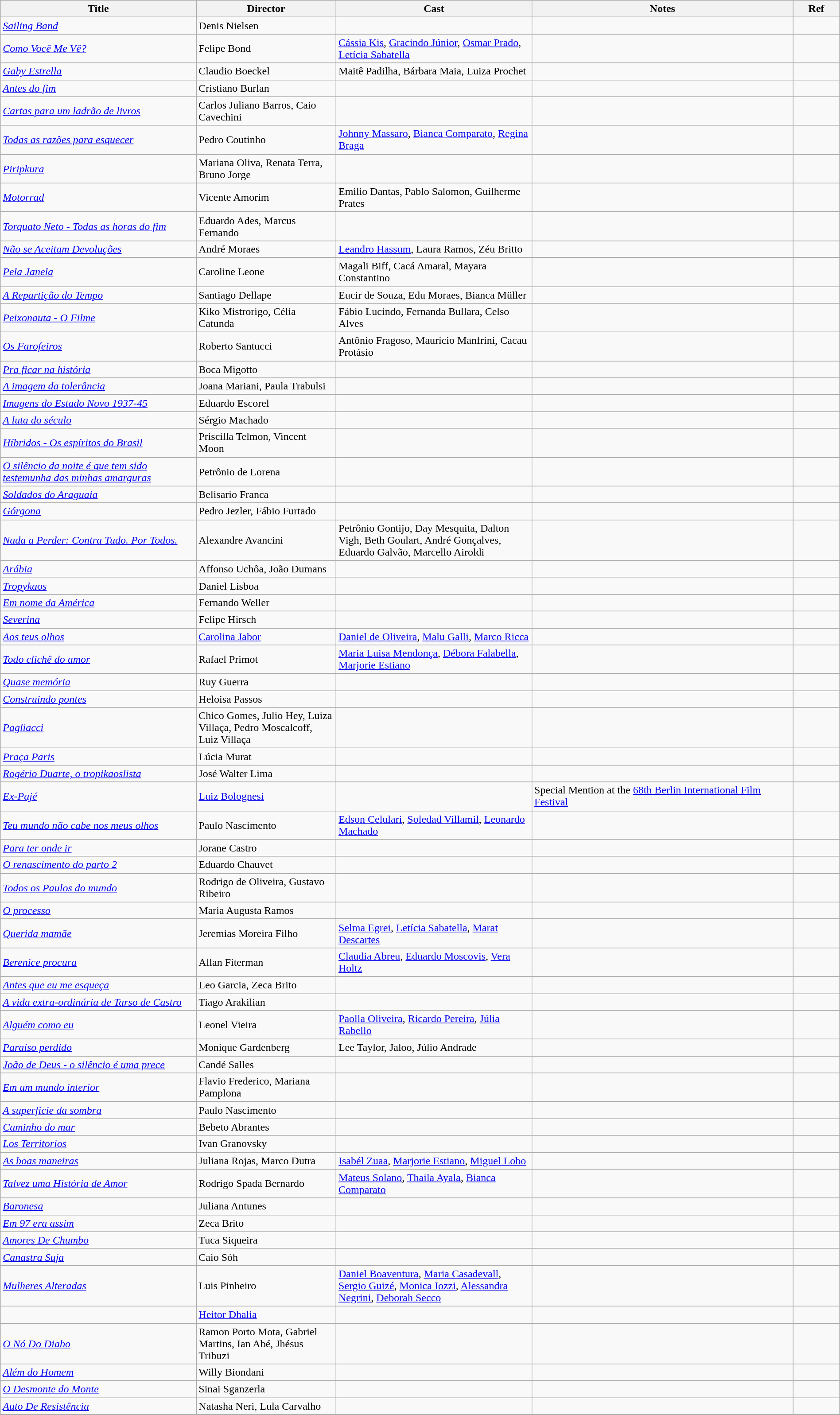<table class="wikitable sortable" width= "100%">
<tr>
<th width=21%>Title</th>
<th width=15%>Director</th>
<th width=21%>Cast</th>
<th width=28%>Notes</th>
<th width=5%>Ref</th>
</tr>
<tr>
<td><em><a href='#'>Sailing Band</a></em></td>
<td>Denis Nielsen</td>
<td></td>
<td></td>
<td></td>
</tr>
<tr>
<td><em><a href='#'>Como Você Me Vê?</a></em></td>
<td>Felipe Bond</td>
<td><a href='#'>Cássia Kis</a>, <a href='#'>Gracindo Júnior</a>, <a href='#'>Osmar Prado</a>, <a href='#'>Letícia Sabatella</a></td>
<td></td>
<td></td>
</tr>
<tr>
<td><em><a href='#'>Gaby Estrella</a></em></td>
<td>Claudio Boeckel</td>
<td>Maitê Padilha, Bárbara Maia, Luiza Prochet</td>
<td></td>
<td></td>
</tr>
<tr>
<td><em><a href='#'>Antes do fim</a></em></td>
<td>Cristiano Burlan</td>
<td></td>
<td></td>
<td></td>
</tr>
<tr>
<td><em><a href='#'>Cartas para um ladrão de livros</a></em></td>
<td>Carlos Juliano Barros, Caio Cavechini</td>
<td></td>
<td></td>
<td></td>
</tr>
<tr>
<td><em><a href='#'>Todas as razões para esquecer</a></em></td>
<td>Pedro Coutinho</td>
<td><a href='#'>Johnny Massaro</a>, <a href='#'>Bianca Comparato</a>, <a href='#'>Regina Braga</a></td>
<td></td>
<td></td>
</tr>
<tr>
<td><em><a href='#'>Piripkura</a></em></td>
<td>Mariana Oliva, Renata Terra, Bruno Jorge</td>
<td></td>
<td></td>
<td></td>
</tr>
<tr>
<td><em><a href='#'>Motorrad</a></em></td>
<td>Vicente Amorim</td>
<td>Emilio Dantas, Pablo Salomon, Guilherme Prates</td>
<td></td>
<td></td>
</tr>
<tr>
<td><em><a href='#'>Torquato Neto - Todas as horas do fim</a></em></td>
<td>Eduardo Ades, Marcus Fernando</td>
<td></td>
<td></td>
<td></td>
</tr>
<tr>
<td><em><a href='#'>Não se Aceitam Devoluções</a></em></td>
<td>André Moraes</td>
<td><a href='#'>Leandro Hassum</a>, Laura Ramos, Zéu Britto</td>
<td></td>
<td></td>
</tr>
<tr>
</tr>
<tr>
<td><em><a href='#'>Pela Janela</a></em></td>
<td>Caroline Leone</td>
<td>Magali Biff, Cacá Amaral, Mayara Constantino</td>
<td></td>
<td></td>
</tr>
<tr>
<td><em><a href='#'>A Repartição do Tempo</a></em></td>
<td>Santiago Dellape</td>
<td>Eucir de Souza, Edu Moraes, Bianca Müller</td>
<td></td>
<td></td>
</tr>
<tr>
<td><em><a href='#'>Peixonauta - O Filme</a></em></td>
<td>Kiko Mistrorigo, Célia Catunda</td>
<td>Fábio Lucindo, Fernanda Bullara, Celso Alves</td>
<td></td>
<td></td>
</tr>
<tr>
<td><em><a href='#'>Os Farofeiros</a></em></td>
<td>Roberto Santucci</td>
<td>Antônio Fragoso, Maurício Manfrini, Cacau Protásio</td>
<td></td>
<td></td>
</tr>
<tr>
<td><em><a href='#'>Pra ficar na história</a></em></td>
<td>Boca Migotto</td>
<td></td>
<td></td>
<td></td>
</tr>
<tr>
<td><em><a href='#'>A imagem da tolerância</a></em></td>
<td>Joana Mariani, Paula Trabulsi</td>
<td></td>
<td></td>
<td></td>
</tr>
<tr>
<td><em><a href='#'>Imagens do Estado Novo 1937-45</a></em></td>
<td>Eduardo Escorel</td>
<td></td>
<td></td>
<td></td>
</tr>
<tr>
<td><em><a href='#'>A luta do século</a></em></td>
<td>Sérgio Machado</td>
<td></td>
<td></td>
<td></td>
</tr>
<tr>
<td><em><a href='#'>Híbridos - Os espíritos do Brasil</a></em></td>
<td>Priscilla Telmon, Vincent Moon</td>
<td></td>
<td></td>
<td></td>
</tr>
<tr>
<td><em><a href='#'>O silêncio da noite é que tem sido testemunha das minhas amarguras</a></em></td>
<td>Petrônio de Lorena</td>
<td></td>
<td></td>
<td></td>
</tr>
<tr>
<td><em><a href='#'>Soldados do Araguaia</a></em></td>
<td>Belisario Franca</td>
<td></td>
<td></td>
<td></td>
</tr>
<tr>
<td><em><a href='#'>Górgona</a></em></td>
<td>Pedro Jezler, Fábio Furtado</td>
<td></td>
<td></td>
<td></td>
</tr>
<tr>
<td><em><a href='#'>Nada a Perder: Contra Tudo. Por Todos.</a></em></td>
<td>Alexandre Avancini</td>
<td>Petrônio Gontijo, Day Mesquita, Dalton Vigh, Beth Goulart, André Gonçalves, Eduardo Galvão, Marcello Airoldi</td>
<td></td>
<td></td>
</tr>
<tr>
<td><em><a href='#'>Arábia</a></em></td>
<td>Affonso Uchôa, João Dumans</td>
<td></td>
<td></td>
<td></td>
</tr>
<tr>
<td><em><a href='#'>Tropykaos</a></em></td>
<td>Daniel Lisboa</td>
<td></td>
<td></td>
<td></td>
</tr>
<tr>
<td><em><a href='#'>Em nome da América</a></em></td>
<td>Fernando Weller</td>
<td></td>
<td></td>
<td></td>
</tr>
<tr>
<td><em><a href='#'>Severina</a></em></td>
<td>Felipe Hirsch</td>
<td></td>
<td></td>
<td></td>
</tr>
<tr>
<td><em><a href='#'>Aos teus olhos</a></em></td>
<td><a href='#'>Carolina Jabor</a></td>
<td><a href='#'>Daniel de Oliveira</a>, <a href='#'>Malu Galli</a>, <a href='#'>Marco Ricca</a></td>
<td></td>
<td></td>
</tr>
<tr>
<td><em><a href='#'>Todo clichê do amor</a></em></td>
<td>Rafael Primot</td>
<td><a href='#'>Maria Luisa Mendonça</a>, <a href='#'>Débora Falabella</a>, <a href='#'>Marjorie Estiano</a></td>
<td></td>
<td></td>
</tr>
<tr>
<td><em><a href='#'>Quase memória</a></em></td>
<td>Ruy Guerra</td>
<td></td>
<td></td>
<td></td>
</tr>
<tr>
<td><em><a href='#'>Construindo pontes</a></em></td>
<td>Heloisa Passos</td>
<td></td>
<td></td>
<td></td>
</tr>
<tr>
<td><em><a href='#'>Pagliacci</a></em></td>
<td>Chico Gomes, Julio Hey, Luiza Villaça, Pedro Moscalcoff, Luiz Villaça</td>
<td></td>
<td></td>
<td></td>
</tr>
<tr>
<td><em><a href='#'>Praça Paris</a></em></td>
<td>Lúcia Murat</td>
<td></td>
<td></td>
<td></td>
</tr>
<tr>
<td><em><a href='#'>Rogério Duarte, o tropikaoslista</a></em></td>
<td>José Walter Lima</td>
<td></td>
<td></td>
<td></td>
</tr>
<tr>
<td><em><a href='#'>Ex-Pajé</a></em></td>
<td><a href='#'>Luiz Bolognesi</a></td>
<td></td>
<td>Special Mention at the <a href='#'>68th Berlin International Film Festival</a></td>
<td></td>
</tr>
<tr>
<td><em><a href='#'>Teu mundo não cabe nos meus olhos</a></em></td>
<td>Paulo Nascimento</td>
<td><a href='#'>Edson Celulari</a>, <a href='#'>Soledad Villamil</a>, <a href='#'>Leonardo Machado</a></td>
<td></td>
<td></td>
</tr>
<tr>
<td><em><a href='#'>Para ter onde ir</a></em></td>
<td>Jorane Castro</td>
<td></td>
<td></td>
<td></td>
</tr>
<tr>
<td><em><a href='#'>O renascimento do parto 2</a></em></td>
<td>Eduardo Chauvet</td>
<td></td>
<td></td>
<td></td>
</tr>
<tr>
<td><em><a href='#'>Todos os Paulos do mundo</a></em></td>
<td>Rodrigo de Oliveira, Gustavo Ribeiro</td>
<td></td>
<td></td>
<td></td>
</tr>
<tr>
<td><em><a href='#'>O processo</a></em></td>
<td>Maria Augusta Ramos</td>
<td></td>
<td></td>
<td></td>
</tr>
<tr>
<td><em><a href='#'>Querida mamãe</a></em></td>
<td>Jeremias Moreira Filho</td>
<td><a href='#'>Selma Egrei</a>, <a href='#'>Letícia Sabatella</a>, <a href='#'>Marat Descartes</a></td>
<td></td>
<td></td>
</tr>
<tr>
<td><em><a href='#'>Berenice procura</a></em></td>
<td>Allan Fiterman</td>
<td><a href='#'>Claudia Abreu</a>, <a href='#'>Eduardo Moscovis</a>, <a href='#'>Vera Holtz</a></td>
<td></td>
<td></td>
</tr>
<tr>
<td><em><a href='#'>Antes que eu me esqueça</a></em></td>
<td>Leo Garcia, Zeca Brito</td>
<td></td>
<td></td>
<td></td>
</tr>
<tr>
<td><em><a href='#'>A vida extra-ordinária de Tarso de Castro</a></em></td>
<td>Tiago Arakilian</td>
<td></td>
<td></td>
<td></td>
</tr>
<tr>
<td><em><a href='#'>Alguém como eu</a></em></td>
<td>Leonel Vieira</td>
<td><a href='#'>Paolla Oliveira</a>, <a href='#'>Ricardo Pereira</a>, <a href='#'>Júlia Rabello</a></td>
<td></td>
<td></td>
</tr>
<tr>
<td><em><a href='#'>Paraíso perdido</a></em></td>
<td>Monique Gardenberg</td>
<td>Lee Taylor, Jaloo, Júlio Andrade</td>
<td></td>
<td></td>
</tr>
<tr>
<td><em><a href='#'>João de Deus - o silêncio é uma prece</a></em></td>
<td>Candé Salles</td>
<td></td>
<td></td>
<td></td>
</tr>
<tr>
<td><em><a href='#'>Em um mundo interior</a></em></td>
<td>Flavio Frederico, Mariana Pamplona</td>
<td></td>
<td></td>
<td></td>
</tr>
<tr>
<td><em><a href='#'>A superfície da sombra</a></em></td>
<td>Paulo Nascimento</td>
<td></td>
<td></td>
<td></td>
</tr>
<tr>
<td><em><a href='#'>Caminho do mar</a></em></td>
<td>Bebeto Abrantes</td>
<td></td>
<td></td>
<td></td>
</tr>
<tr>
<td><em><a href='#'>Los Territorios</a></em></td>
<td>Ivan Granovsky</td>
<td></td>
<td></td>
<td></td>
</tr>
<tr>
<td><em><a href='#'>As boas maneiras</a></em></td>
<td>Juliana Rojas, Marco Dutra</td>
<td><a href='#'>Isabél Zuaa</a>, <a href='#'>Marjorie Estiano</a>, <a href='#'>Miguel Lobo</a></td>
<td></td>
<td></td>
</tr>
<tr>
<td><em><a href='#'>Talvez uma História de Amor</a></em></td>
<td>Rodrigo Spada Bernardo</td>
<td><a href='#'>Mateus Solano</a>, <a href='#'>Thaila Ayala</a>, <a href='#'>Bianca Comparato</a></td>
<td></td>
<td></td>
</tr>
<tr>
<td><em><a href='#'>Baronesa</a></em></td>
<td>Juliana Antunes</td>
<td></td>
<td></td>
<td></td>
</tr>
<tr>
<td><em><a href='#'>Em 97 era assim</a></em></td>
<td>Zeca Brito</td>
<td></td>
<td></td>
<td></td>
</tr>
<tr>
<td><em><a href='#'>Amores De Chumbo</a></em></td>
<td>Tuca Siqueira</td>
<td></td>
<td></td>
<td></td>
</tr>
<tr>
<td><em><a href='#'>Canastra Suja</a></em></td>
<td>Caio Sóh</td>
<td></td>
<td></td>
<td></td>
</tr>
<tr>
<td><em><a href='#'>Mulheres Alteradas</a></em></td>
<td>Luis Pinheiro</td>
<td><a href='#'>Daniel Boaventura</a>, <a href='#'>Maria Casadevall</a>, <a href='#'>Sergio Guizé</a>, <a href='#'>Monica Iozzi</a>, <a href='#'>Alessandra Negrini</a>, <a href='#'>Deborah Secco</a></td>
<td></td>
<td></td>
</tr>
<tr>
<td><em></em></td>
<td><a href='#'>Heitor Dhalia</a></td>
<td></td>
<td></td>
<td></td>
</tr>
<tr>
<td><em><a href='#'>O Nó Do Diabo</a></em></td>
<td>Ramon Porto Mota, Gabriel Martins, Ian Abé, Jhésus Tribuzi</td>
<td></td>
<td></td>
<td></td>
</tr>
<tr>
<td><em><a href='#'>Além do Homem</a></em></td>
<td>Willy Biondani</td>
<td></td>
<td></td>
<td></td>
</tr>
<tr>
<td><em><a href='#'>O Desmonte do Monte</a></em></td>
<td>Sinai Sganzerla</td>
<td></td>
<td></td>
<td></td>
</tr>
<tr>
<td><em><a href='#'>Auto De Resistência</a></em></td>
<td>Natasha Neri, Lula Carvalho</td>
<td></td>
<td></td>
<td></td>
</tr>
<tr>
</tr>
</table>
